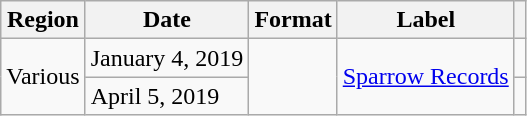<table class="wikitable plainrowheaders">
<tr>
<th scope="col">Region</th>
<th scope="col">Date</th>
<th scope="col">Format</th>
<th scope="col">Label</th>
<th scope="col"></th>
</tr>
<tr>
<td rowspan="2">Various</td>
<td>January 4, 2019</td>
<td rowspan="2"></td>
<td rowspan="2"><a href='#'>Sparrow Records</a></td>
<td></td>
</tr>
<tr>
<td>April 5, 2019<br></td>
<td></td>
</tr>
</table>
